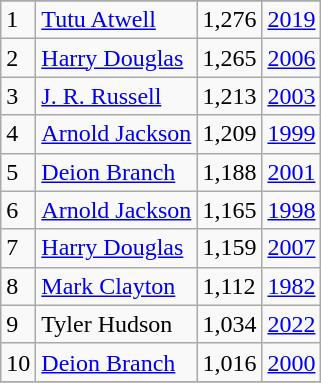<table class="wikitable">
<tr>
</tr>
<tr>
<td>1</td>
<td><a href='#'>Tutu Atwell</a></td>
<td>1,276</td>
<td><a href='#'>2019</a></td>
</tr>
<tr>
<td>2</td>
<td><a href='#'>Harry Douglas</a></td>
<td>1,265</td>
<td><a href='#'>2006</a></td>
</tr>
<tr>
<td>3</td>
<td><a href='#'>J. R. Russell</a></td>
<td>1,213</td>
<td><a href='#'>2003</a></td>
</tr>
<tr>
<td>4</td>
<td><a href='#'>Arnold Jackson</a></td>
<td>1,209</td>
<td><a href='#'>1999</a></td>
</tr>
<tr>
<td>5</td>
<td><a href='#'>Deion Branch</a></td>
<td>1,188</td>
<td><a href='#'>2001</a></td>
</tr>
<tr>
<td>6</td>
<td><a href='#'>Arnold Jackson</a></td>
<td>1,165</td>
<td><a href='#'>1998</a></td>
</tr>
<tr>
<td>7</td>
<td><a href='#'>Harry Douglas</a></td>
<td>1,159</td>
<td><a href='#'>2007</a></td>
</tr>
<tr>
<td>8</td>
<td><a href='#'>Mark Clayton</a></td>
<td>1,112</td>
<td><a href='#'>1982</a></td>
</tr>
<tr>
<td>9</td>
<td>Tyler Hudson</td>
<td>1,034</td>
<td><a href='#'>2022</a></td>
</tr>
<tr>
<td>10</td>
<td><a href='#'>Deion Branch</a></td>
<td>1,016</td>
<td><a href='#'>2000</a></td>
</tr>
<tr>
</tr>
</table>
